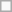<table class=wikitable>
<tr>
<td> </td>
</tr>
</table>
